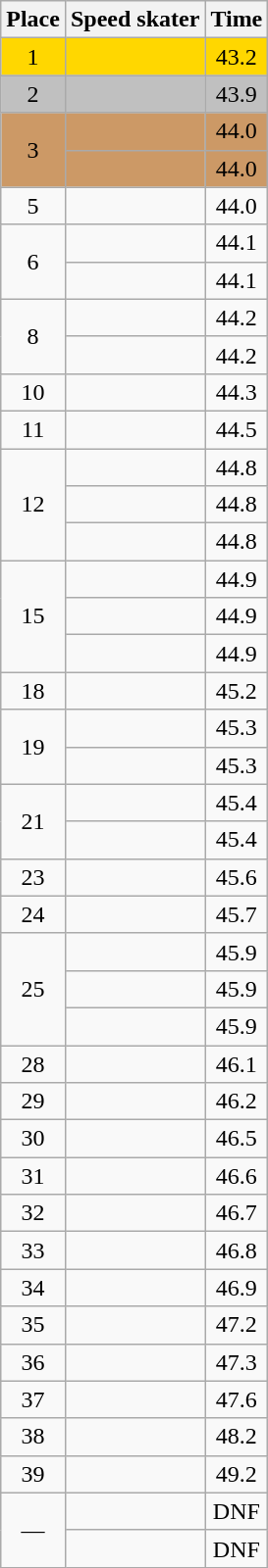<table class="wikitable" style="text-align:center">
<tr>
<th>Place</th>
<th>Speed skater</th>
<th>Time</th>
</tr>
<tr bgcolor=gold>
<td>1</td>
<td align=left></td>
<td>43.2</td>
</tr>
<tr bgcolor=silver>
<td>2</td>
<td align=left></td>
<td>43.9</td>
</tr>
<tr bgcolor=cc9966>
<td rowspan=2>3</td>
<td align=left></td>
<td>44.0</td>
</tr>
<tr bgcolor=cc9966>
<td align=left></td>
<td>44.0</td>
</tr>
<tr>
<td>5</td>
<td align=left></td>
<td>44.0</td>
</tr>
<tr>
<td rowspan=2>6</td>
<td align=left></td>
<td>44.1</td>
</tr>
<tr>
<td align=left></td>
<td>44.1</td>
</tr>
<tr>
<td rowspan=2>8</td>
<td align=left></td>
<td>44.2</td>
</tr>
<tr>
<td align=left></td>
<td>44.2</td>
</tr>
<tr>
<td>10</td>
<td align=left></td>
<td>44.3</td>
</tr>
<tr>
<td>11</td>
<td align=left></td>
<td>44.5</td>
</tr>
<tr>
<td rowspan=3>12</td>
<td align=left></td>
<td>44.8</td>
</tr>
<tr>
<td align=left></td>
<td>44.8</td>
</tr>
<tr>
<td align=left></td>
<td>44.8</td>
</tr>
<tr>
<td rowspan=3>15</td>
<td align=left></td>
<td>44.9</td>
</tr>
<tr>
<td align=left></td>
<td>44.9</td>
</tr>
<tr>
<td align=left></td>
<td>44.9</td>
</tr>
<tr>
<td>18</td>
<td align=left></td>
<td>45.2</td>
</tr>
<tr>
<td rowspan=2>19</td>
<td align=left></td>
<td>45.3</td>
</tr>
<tr>
<td align=left></td>
<td>45.3</td>
</tr>
<tr>
<td rowspan=2>21</td>
<td align=left></td>
<td>45.4</td>
</tr>
<tr>
<td align=left></td>
<td>45.4</td>
</tr>
<tr>
<td>23</td>
<td align=left></td>
<td>45.6</td>
</tr>
<tr>
<td>24</td>
<td align=left></td>
<td>45.7</td>
</tr>
<tr>
<td rowspan=3>25</td>
<td align=left></td>
<td>45.9</td>
</tr>
<tr>
<td align=left></td>
<td>45.9</td>
</tr>
<tr>
<td align=left></td>
<td>45.9</td>
</tr>
<tr>
<td>28</td>
<td align=left></td>
<td>46.1</td>
</tr>
<tr>
<td>29</td>
<td align=left></td>
<td>46.2</td>
</tr>
<tr>
<td>30</td>
<td align=left></td>
<td>46.5</td>
</tr>
<tr>
<td>31</td>
<td align=left></td>
<td>46.6</td>
</tr>
<tr>
<td>32</td>
<td align=left></td>
<td>46.7</td>
</tr>
<tr>
<td>33</td>
<td align=left></td>
<td>46.8</td>
</tr>
<tr>
<td>34</td>
<td align=left></td>
<td>46.9</td>
</tr>
<tr>
<td>35</td>
<td align=left></td>
<td>47.2</td>
</tr>
<tr>
<td>36</td>
<td align=left></td>
<td>47.3</td>
</tr>
<tr>
<td>37</td>
<td align=left></td>
<td>47.6</td>
</tr>
<tr>
<td>38</td>
<td align=left></td>
<td>48.2</td>
</tr>
<tr>
<td>39</td>
<td align=left></td>
<td>49.2</td>
</tr>
<tr>
<td rowspan=2>—</td>
<td align=left></td>
<td>DNF</td>
</tr>
<tr>
<td align=left></td>
<td>DNF</td>
</tr>
</table>
